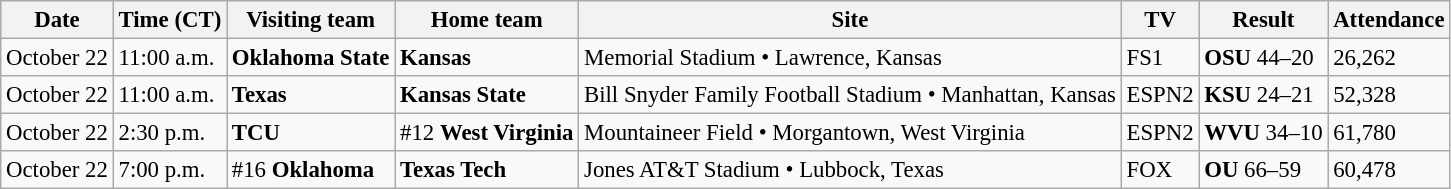<table class="wikitable" style="font-size:95%;">
<tr>
<th>Date</th>
<th>Time (CT)</th>
<th>Visiting team</th>
<th>Home team</th>
<th>Site</th>
<th>TV</th>
<th>Result</th>
<th>Attendance</th>
</tr>
<tr bgcolor=>
<td>October 22</td>
<td>11:00 a.m.</td>
<td><strong>Oklahoma State</strong></td>
<td><strong>Kansas</strong></td>
<td>Memorial Stadium • Lawrence, Kansas</td>
<td>FS1</td>
<td><strong>OSU</strong> 44–20</td>
<td>26,262</td>
</tr>
<tr bgcolor=>
<td>October 22</td>
<td>11:00 a.m.</td>
<td><strong>Texas</strong></td>
<td><strong>Kansas State</strong></td>
<td>Bill Snyder Family Football Stadium • Manhattan, Kansas</td>
<td>ESPN2</td>
<td><strong>KSU</strong> 24–21</td>
<td>52,328</td>
</tr>
<tr bgcolor=>
<td>October 22</td>
<td>2:30 p.m.</td>
<td><strong>TCU</strong></td>
<td>#12 <strong>West Virginia</strong></td>
<td>Mountaineer Field • Morgantown, West Virginia</td>
<td>ESPN2</td>
<td><strong>WVU</strong> 34–10</td>
<td>61,780</td>
</tr>
<tr bgcolor=>
<td>October 22</td>
<td>7:00 p.m.</td>
<td>#16 <strong>Oklahoma</strong></td>
<td><strong>Texas Tech</strong></td>
<td>Jones AT&T Stadium • Lubbock, Texas</td>
<td>FOX</td>
<td><strong>OU</strong> 66–59</td>
<td>60,478</td>
</tr>
</table>
